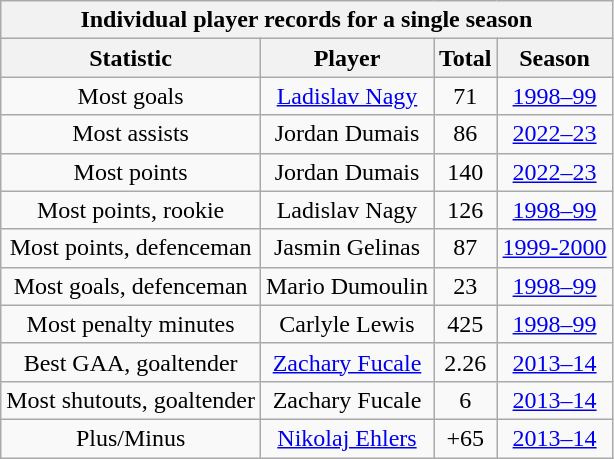<table class="wikitable" style="text-align:center; float:left; margin-right:1em">
<tr>
<th colspan=4>Individual player records for a single season</th>
</tr>
<tr>
<th>Statistic</th>
<th>Player</th>
<th>Total</th>
<th>Season</th>
</tr>
<tr>
<td>Most goals</td>
<td><a href='#'>Ladislav Nagy</a></td>
<td>71</td>
<td><a href='#'>1998–99</a></td>
</tr>
<tr>
<td>Most assists</td>
<td>Jordan Dumais</td>
<td>86</td>
<td><a href='#'>2022–23</a></td>
</tr>
<tr>
<td>Most points</td>
<td>Jordan Dumais</td>
<td>140</td>
<td><a href='#'>2022–23</a></td>
</tr>
<tr>
<td>Most points, rookie</td>
<td>Ladislav Nagy</td>
<td>126</td>
<td><a href='#'>1998–99</a></td>
</tr>
<tr>
<td>Most points, defenceman</td>
<td>Jasmin Gelinas</td>
<td>87</td>
<td><a href='#'>1999-2000</a></td>
</tr>
<tr>
<td>Most goals, defenceman</td>
<td>Mario Dumoulin</td>
<td>23</td>
<td><a href='#'>1998–99</a></td>
</tr>
<tr>
<td>Most penalty minutes</td>
<td>Carlyle Lewis</td>
<td>425</td>
<td><a href='#'>1998–99</a></td>
</tr>
<tr>
<td>Best GAA, goaltender</td>
<td><a href='#'>Zachary Fucale</a></td>
<td>2.26</td>
<td><a href='#'>2013–14</a></td>
</tr>
<tr>
<td>Most shutouts, goaltender</td>
<td>Zachary Fucale</td>
<td>6</td>
<td><a href='#'>2013–14</a></td>
</tr>
<tr>
<td>Plus/Minus</td>
<td><a href='#'>Nikolaj Ehlers</a></td>
<td>+65</td>
<td><a href='#'>2013–14</a></td>
</tr>
</table>
